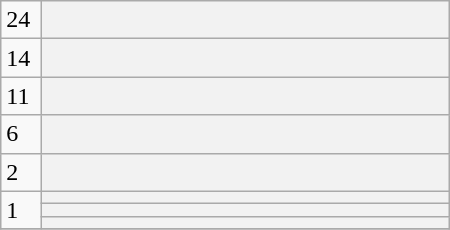<table class="wikitable plainrowheaders" width="300px">
<tr>
<td width="20">24</td>
<th scope=row></th>
</tr>
<tr>
<td width="20">14</td>
<th scope=row></th>
</tr>
<tr>
<td width="20">11</td>
<th scope=row></th>
</tr>
<tr>
<td width="20">6</td>
<th scope=row></th>
</tr>
<tr>
<td width="20">2</td>
<th scope=row></th>
</tr>
<tr>
<td rowspan=3>1</td>
<th scope=row></th>
</tr>
<tr>
<th scope=row></th>
</tr>
<tr>
<th scope=row></th>
</tr>
<tr>
</tr>
</table>
